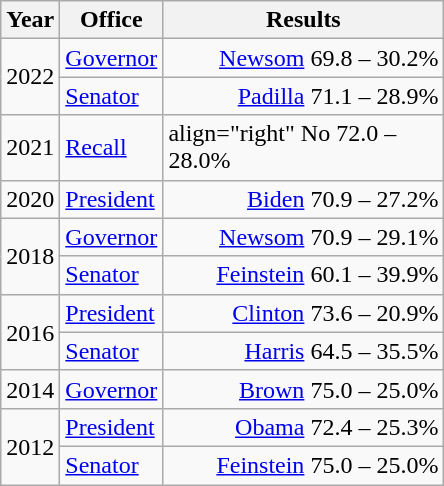<table class=wikitable>
<tr>
<th width="30">Year</th>
<th width="60">Office</th>
<th width="180">Results</th>
</tr>
<tr>
<td rowspan="2">2022</td>
<td><a href='#'>Governor</a></td>
<td align="right" ><a href='#'>Newsom</a> 69.8 – 30.2%</td>
</tr>
<tr>
<td><a href='#'>Senator</a></td>
<td align="right" ><a href='#'>Padilla</a> 71.1 – 28.9%</td>
</tr>
<tr>
<td>2021</td>
<td><a href='#'>Recall</a></td>
<td>align="right"  No 72.0 – 28.0%</td>
</tr>
<tr>
<td>2020</td>
<td><a href='#'>President</a></td>
<td align="right" ><a href='#'>Biden</a> 70.9 – 27.2%</td>
</tr>
<tr>
<td rowspan="2">2018</td>
<td><a href='#'>Governor</a></td>
<td align="right" ><a href='#'>Newsom</a> 70.9 – 29.1%</td>
</tr>
<tr>
<td><a href='#'>Senator</a></td>
<td align="right" ><a href='#'>Feinstein</a> 60.1 – 39.9%</td>
</tr>
<tr>
<td rowspan="2">2016</td>
<td><a href='#'>President</a></td>
<td align="right" ><a href='#'>Clinton</a> 73.6 – 20.9%</td>
</tr>
<tr>
<td><a href='#'>Senator</a></td>
<td align="right" ><a href='#'>Harris</a> 64.5 – 35.5%</td>
</tr>
<tr>
<td>2014</td>
<td><a href='#'>Governor</a></td>
<td align="right" ><a href='#'>Brown</a> 75.0 – 25.0%</td>
</tr>
<tr>
<td rowspan="2">2012</td>
<td><a href='#'>President</a></td>
<td align="right" ><a href='#'>Obama</a> 72.4 – 25.3%</td>
</tr>
<tr>
<td><a href='#'>Senator</a></td>
<td align="right" ><a href='#'>Feinstein</a> 75.0 – 25.0%</td>
</tr>
</table>
